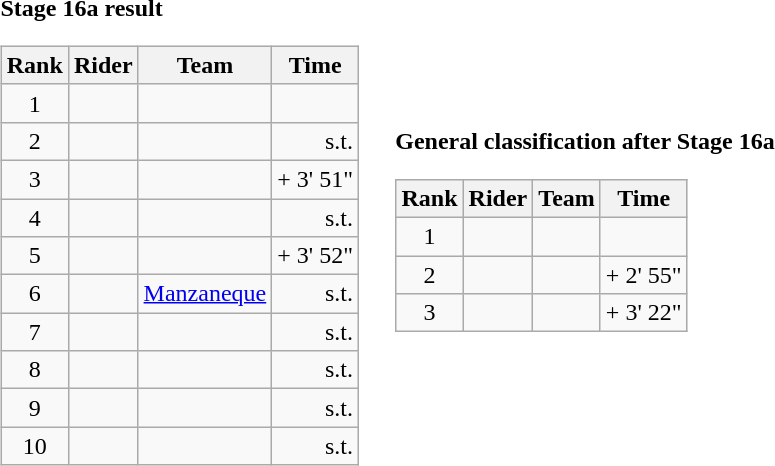<table>
<tr>
<td><strong>Stage 16a result</strong><br><table class="wikitable">
<tr>
<th scope="col">Rank</th>
<th scope="col">Rider</th>
<th scope="col">Team</th>
<th scope="col">Time</th>
</tr>
<tr>
<td style="text-align:center;">1</td>
<td></td>
<td></td>
<td style="text-align:right;"></td>
</tr>
<tr>
<td style="text-align:center;">2</td>
<td></td>
<td></td>
<td style="text-align:right;">s.t.</td>
</tr>
<tr>
<td style="text-align:center;">3</td>
<td></td>
<td></td>
<td style="text-align:right;">+ 3' 51"</td>
</tr>
<tr>
<td style="text-align:center;">4</td>
<td></td>
<td></td>
<td style="text-align:right;">s.t.</td>
</tr>
<tr>
<td style="text-align:center;">5</td>
<td></td>
<td></td>
<td style="text-align:right;">+ 3' 52"</td>
</tr>
<tr>
<td style="text-align:center;">6</td>
<td></td>
<td><a href='#'>Manzaneque</a></td>
<td style="text-align:right;">s.t.</td>
</tr>
<tr>
<td style="text-align:center;">7</td>
<td></td>
<td></td>
<td style="text-align:right;">s.t.</td>
</tr>
<tr>
<td style="text-align:center;">8</td>
<td></td>
<td></td>
<td style="text-align:right;">s.t.</td>
</tr>
<tr>
<td style="text-align:center;">9</td>
<td></td>
<td></td>
<td style="text-align:right;">s.t.</td>
</tr>
<tr>
<td style="text-align:center;">10</td>
<td></td>
<td></td>
<td style="text-align:right;">s.t.</td>
</tr>
</table>
</td>
<td></td>
<td><strong>General classification after Stage 16a</strong><br><table class="wikitable">
<tr>
<th scope="col">Rank</th>
<th scope="col">Rider</th>
<th scope="col">Team</th>
<th scope="col">Time</th>
</tr>
<tr>
<td style="text-align:center;">1</td>
<td></td>
<td></td>
<td style="text-align:right;"></td>
</tr>
<tr>
<td style="text-align:center;">2</td>
<td></td>
<td></td>
<td style="text-align:right;">+ 2' 55"</td>
</tr>
<tr>
<td style="text-align:center;">3</td>
<td></td>
<td></td>
<td style="text-align:right;">+ 3' 22"</td>
</tr>
</table>
</td>
</tr>
</table>
